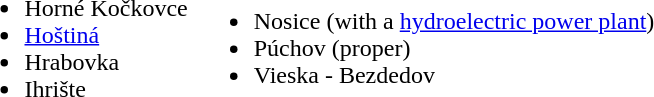<table>
<tr>
<td><br><ul><li>Horné Kočkovce</li><li><a href='#'>Hoštiná</a></li><li>Hrabovka</li><li>Ihrište</li></ul></td>
<td><br><ul><li>Nosice (with a <a href='#'>hydroelectric power plant</a>)</li><li>Púchov (proper)</li><li>Vieska - Bezdedov</li></ul></td>
</tr>
</table>
